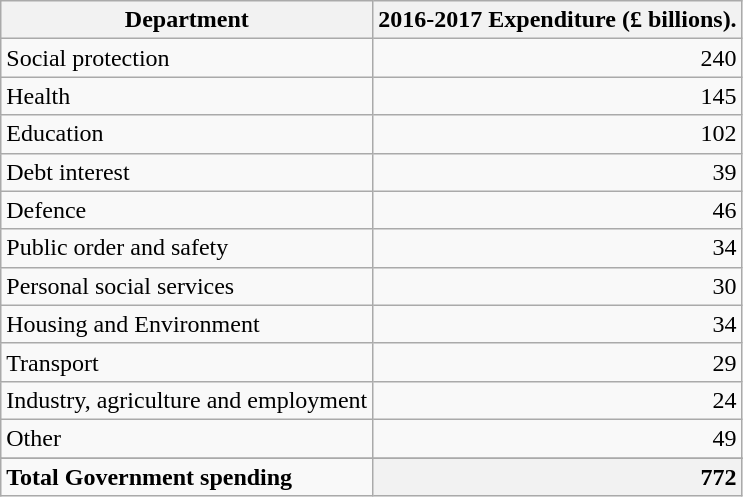<table class="wikitable sortable">
<tr>
<th>Department</th>
<th style="text-align: right">2016-2017 Expenditure (£ billions).</th>
</tr>
<tr>
<td>Social protection</td>
<td style="text-align: right">240</td>
</tr>
<tr>
<td>Health</td>
<td style="text-align: right">145</td>
</tr>
<tr>
<td>Education</td>
<td style="text-align: right">102</td>
</tr>
<tr>
<td>Debt interest</td>
<td style="text-align: right">39</td>
</tr>
<tr>
<td>Defence</td>
<td style="text-align: right">46</td>
</tr>
<tr>
<td>Public order and safety</td>
<td style="text-align: right">34</td>
</tr>
<tr>
<td>Personal social services</td>
<td style="text-align: right">30</td>
</tr>
<tr>
<td>Housing and Environment</td>
<td style="text-align: right">34</td>
</tr>
<tr>
<td>Transport</td>
<td style="text-align: right">29</td>
</tr>
<tr>
<td>Industry, agriculture and employment</td>
<td style="text-align: right">24</td>
</tr>
<tr>
<td>Other</td>
<td style="text-align: right">49</td>
</tr>
<tr>
</tr>
<tr class="sortbottom">
<td style="text-align: left"><strong>Total Government spending</strong></td>
<th style="text-align: right">772</th>
</tr>
</table>
